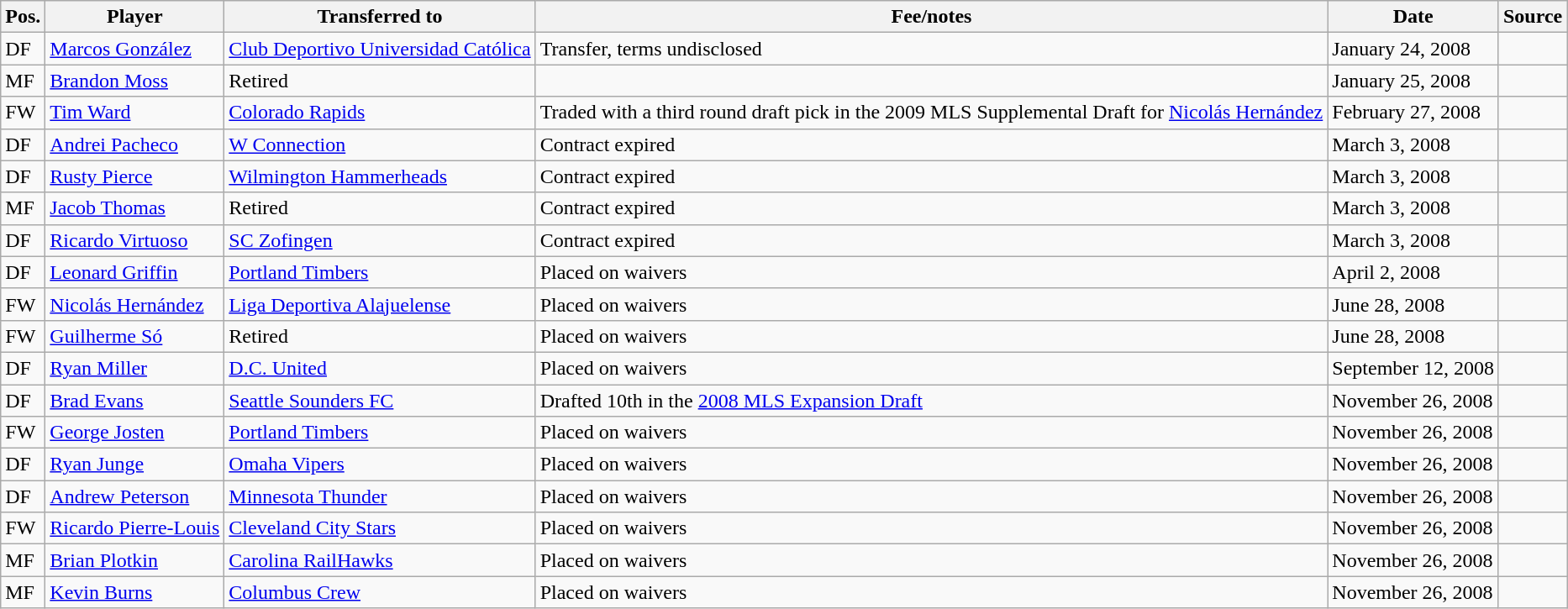<table class="wikitable sortable" style="text-align: left">
<tr>
<th><strong>Pos.</strong></th>
<th><strong>Player</strong></th>
<th><strong>Transferred to</strong></th>
<th><strong>Fee/notes</strong></th>
<th><strong>Date</strong></th>
<th><strong>Source</strong></th>
</tr>
<tr>
<td>DF</td>
<td> <a href='#'>Marcos González</a></td>
<td> <a href='#'>Club Deportivo Universidad Católica</a></td>
<td>Transfer, terms undisclosed</td>
<td>January 24, 2008</td>
<td align=center></td>
</tr>
<tr>
<td>MF</td>
<td> <a href='#'>Brandon Moss</a></td>
<td>Retired</td>
<td></td>
<td>January 25, 2008</td>
<td align=center></td>
</tr>
<tr>
<td>FW</td>
<td> <a href='#'>Tim Ward</a></td>
<td> <a href='#'>Colorado Rapids</a></td>
<td>Traded with a third round draft pick in the 2009 MLS Supplemental Draft for <a href='#'>Nicolás Hernández</a></td>
<td>February 27, 2008</td>
<td align=center></td>
</tr>
<tr>
<td>DF</td>
<td> <a href='#'>Andrei Pacheco</a></td>
<td> <a href='#'>W Connection</a></td>
<td>Contract expired</td>
<td>March 3, 2008</td>
<td align=center></td>
</tr>
<tr>
<td>DF</td>
<td> <a href='#'>Rusty Pierce</a></td>
<td> <a href='#'>Wilmington Hammerheads</a></td>
<td>Contract expired</td>
<td>March 3, 2008</td>
<td align=center></td>
</tr>
<tr>
<td>MF</td>
<td> <a href='#'>Jacob Thomas</a></td>
<td>Retired</td>
<td>Contract expired</td>
<td>March 3, 2008</td>
<td align=center></td>
</tr>
<tr>
<td>DF</td>
<td> <a href='#'>Ricardo Virtuoso</a></td>
<td> <a href='#'>SC Zofingen</a></td>
<td>Contract expired</td>
<td>March 3, 2008</td>
<td align=center></td>
</tr>
<tr>
<td>DF</td>
<td> <a href='#'>Leonard Griffin</a></td>
<td> <a href='#'>Portland Timbers</a></td>
<td>Placed on waivers</td>
<td>April 2, 2008</td>
<td align=center></td>
</tr>
<tr>
<td>FW</td>
<td> <a href='#'>Nicolás Hernández</a></td>
<td> <a href='#'>Liga Deportiva Alajuelense</a></td>
<td>Placed on waivers</td>
<td>June 28, 2008</td>
<td align=center></td>
</tr>
<tr>
<td>FW</td>
<td> <a href='#'>Guilherme Só</a></td>
<td>Retired</td>
<td>Placed on waivers</td>
<td>June 28, 2008</td>
<td align=center></td>
</tr>
<tr>
<td>DF</td>
<td> <a href='#'>Ryan Miller</a></td>
<td> <a href='#'>D.C. United</a></td>
<td>Placed on waivers</td>
<td>September 12, 2008</td>
<td align=center></td>
</tr>
<tr>
<td>DF</td>
<td> <a href='#'>Brad Evans</a></td>
<td> <a href='#'>Seattle Sounders FC</a></td>
<td>Drafted 10th in the <a href='#'>2008 MLS Expansion Draft</a></td>
<td>November 26, 2008</td>
<td align=center></td>
</tr>
<tr>
<td>FW</td>
<td> <a href='#'>George Josten</a></td>
<td> <a href='#'>Portland Timbers</a></td>
<td>Placed on waivers</td>
<td>November 26, 2008</td>
<td align=center></td>
</tr>
<tr>
<td>DF</td>
<td> <a href='#'>Ryan Junge</a></td>
<td> <a href='#'>Omaha Vipers</a></td>
<td>Placed on waivers</td>
<td>November 26, 2008</td>
<td align=center></td>
</tr>
<tr>
<td>DF</td>
<td> <a href='#'>Andrew Peterson</a></td>
<td> <a href='#'>Minnesota Thunder</a></td>
<td>Placed on waivers</td>
<td>November 26, 2008</td>
<td align=center></td>
</tr>
<tr>
<td>FW</td>
<td> <a href='#'>Ricardo Pierre-Louis</a></td>
<td> <a href='#'>Cleveland City Stars</a></td>
<td>Placed on waivers</td>
<td>November 26, 2008</td>
<td align=center></td>
</tr>
<tr>
<td>MF</td>
<td> <a href='#'>Brian Plotkin</a></td>
<td> <a href='#'>Carolina RailHawks</a></td>
<td>Placed on waivers</td>
<td>November 26, 2008</td>
<td align=center></td>
</tr>
<tr>
<td>MF</td>
<td> <a href='#'>Kevin Burns</a></td>
<td> <a href='#'>Columbus Crew</a></td>
<td>Placed on waivers</td>
<td>November 26, 2008</td>
<td align=center></td>
</tr>
</table>
